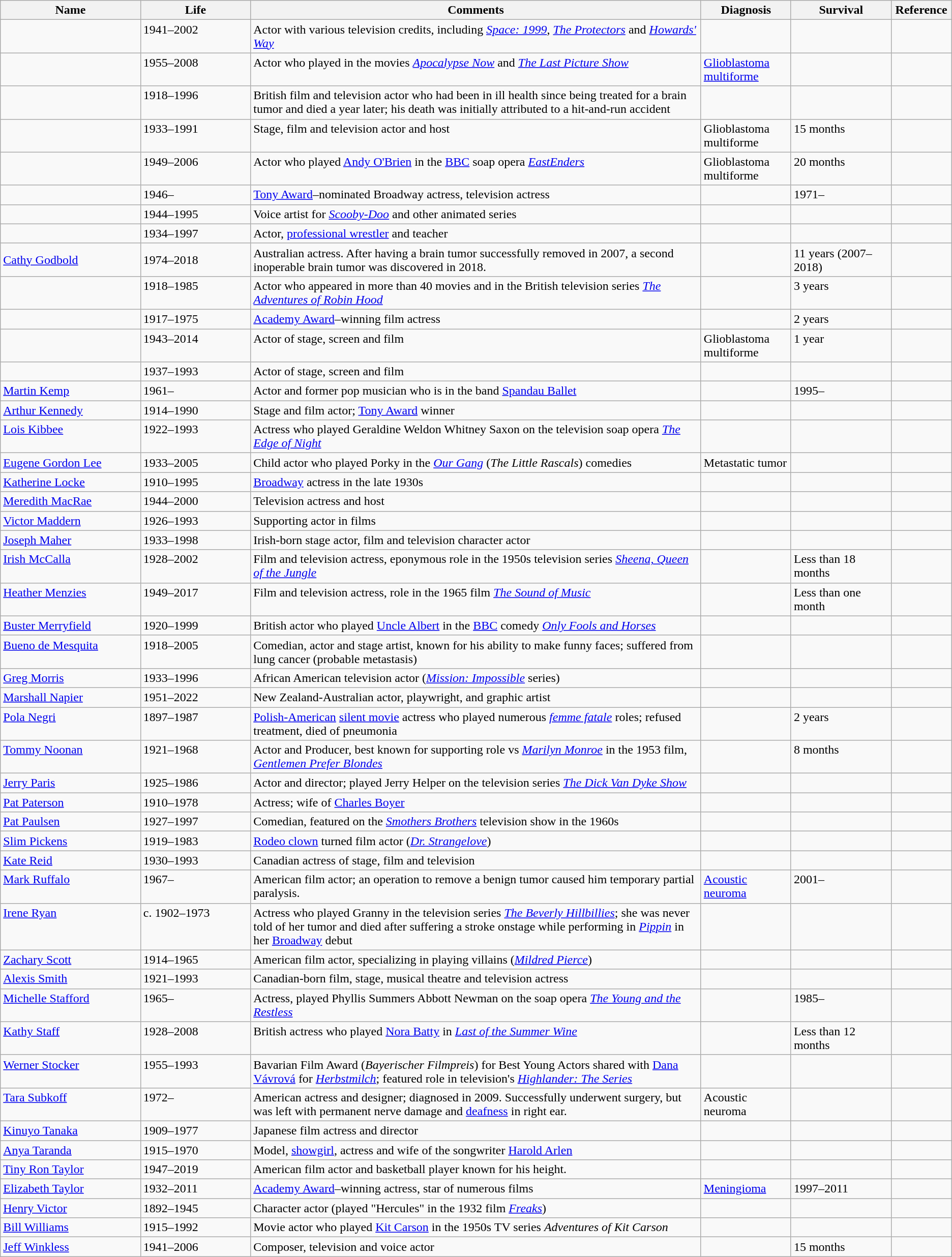<table class="sortable wikitable">
<tr>
<th style="width:14%;">Name</th>
<th style="width:11%;">Life</th>
<th style="width:45%;">Comments</th>
<th style="width:9%;">Diagnosis</th>
<th style="width:10%;">Survival</th>
<th style="width:6%;">Reference</th>
</tr>
<tr valign="top">
<td></td>
<td>1941–2002</td>
<td>Actor with various television credits, including <em><a href='#'>Space: 1999</a></em>, <em><a href='#'>The Protectors</a></em> and <em><a href='#'>Howards' Way</a></em></td>
<td></td>
<td></td>
<td></td>
</tr>
<tr valign="top">
<td></td>
<td>1955–2008</td>
<td>Actor who played in the movies <em><a href='#'>Apocalypse Now</a></em> and <em><a href='#'>The Last Picture Show</a></em></td>
<td><a href='#'>Glioblastoma multiforme</a></td>
<td></td>
<td></td>
</tr>
<tr valign="top">
<td></td>
<td>1918–1996</td>
<td>British film and television actor who had been in ill health since being treated for a brain tumor and died a year later; his death was initially attributed to a hit-and-run accident</td>
<td></td>
<td></td>
<td></td>
</tr>
<tr valign="top">
<td></td>
<td>1933–1991</td>
<td>Stage, film and television actor and host</td>
<td>Glioblastoma multiforme</td>
<td>15 months</td>
<td></td>
</tr>
<tr valign="top">
<td></td>
<td>1949–2006</td>
<td>Actor who played <a href='#'>Andy O'Brien</a> in the <a href='#'>BBC</a> soap opera <em><a href='#'>EastEnders</a></em></td>
<td>Glioblastoma multiforme</td>
<td>20 months</td>
<td></td>
</tr>
<tr valign="top">
<td></td>
<td>1946–</td>
<td><a href='#'>Tony Award</a>–nominated Broadway actress, television actress</td>
<td></td>
<td>1971–</td>
<td></td>
</tr>
<tr valign="top">
<td></td>
<td>1944–1995</td>
<td>Voice artist for <em><a href='#'>Scooby-Doo</a></em> and other animated series</td>
<td></td>
<td></td>
<td></td>
</tr>
<tr valign="top">
<td></td>
<td>1934–1997</td>
<td>Actor, <a href='#'>professional wrestler</a> and teacher</td>
<td></td>
<td></td>
<td></td>
</tr>
<tr>
<td><a href='#'>Cathy Godbold</a></td>
<td>1974–2018</td>
<td>Australian actress. After having a brain tumor successfully removed in 2007, a second inoperable brain tumor was discovered in 2018.</td>
<td></td>
<td>11 years (2007–2018)</td>
<td></td>
</tr>
<tr valign="top">
<td></td>
<td>1918–1985</td>
<td>Actor who appeared in more than 40 movies and in the British television series <em><a href='#'>The Adventures of Robin Hood</a></em></td>
<td></td>
<td>3 years</td>
<td></td>
</tr>
<tr valign="top">
<td></td>
<td>1917–1975</td>
<td><a href='#'>Academy Award</a>–winning film actress</td>
<td></td>
<td>2 years</td>
<td></td>
</tr>
<tr valign="top">
<td></td>
<td>1943–2014</td>
<td>Actor of stage, screen and film</td>
<td>Glioblastoma multiforme</td>
<td>1 year</td>
<td></td>
</tr>
<tr valign="top">
<td></td>
<td>1937–1993</td>
<td>Actor of stage, screen and film</td>
<td></td>
<td></td>
<td></td>
</tr>
<tr valign="top">
<td><a href='#'>Martin Kemp</a></td>
<td>1961–</td>
<td>Actor and former pop musician who is in the band <a href='#'>Spandau Ballet</a></td>
<td></td>
<td>1995–</td>
<td></td>
</tr>
<tr valign="top">
<td><a href='#'>Arthur Kennedy</a></td>
<td>1914–1990</td>
<td>Stage and film actor; <a href='#'>Tony Award</a> winner</td>
<td></td>
<td></td>
<td></td>
</tr>
<tr valign="top">
<td><a href='#'>Lois Kibbee</a></td>
<td>1922–1993</td>
<td>Actress who played Geraldine Weldon Whitney Saxon on the television soap opera <em><a href='#'>The Edge of Night</a></em></td>
<td></td>
<td></td>
<td></td>
</tr>
<tr valign="top">
<td><a href='#'>Eugene Gordon Lee</a></td>
<td>1933–2005</td>
<td>Child actor who played Porky in the <em><a href='#'>Our Gang</a></em> (<em>The Little Rascals</em>) comedies</td>
<td>Metastatic tumor</td>
<td></td>
<td></td>
</tr>
<tr valign="top">
<td><a href='#'>Katherine Locke</a></td>
<td>1910–1995</td>
<td><a href='#'>Broadway</a> actress in the late 1930s</td>
<td></td>
<td></td>
<td></td>
</tr>
<tr valign="top">
<td><a href='#'>Meredith MacRae</a></td>
<td>1944–2000</td>
<td>Television actress and host </td>
<td></td>
<td></td>
<td></td>
</tr>
<tr valign="top">
<td><a href='#'>Victor Maddern</a></td>
<td>1926–1993</td>
<td>Supporting actor in films</td>
<td></td>
<td></td>
<td></td>
</tr>
<tr valign="top">
<td><a href='#'>Joseph Maher</a></td>
<td>1933–1998</td>
<td>Irish-born stage actor, film and television character actor</td>
<td></td>
<td></td>
<td></td>
</tr>
<tr valign="top">
<td><a href='#'>Irish McCalla</a></td>
<td>1928–2002</td>
<td>Film and television actress, eponymous role in the 1950s television series <em><a href='#'>Sheena, Queen of the Jungle</a></em></td>
<td></td>
<td>Less than 18 months</td>
<td></td>
</tr>
<tr valign="top">
<td><a href='#'>Heather Menzies</a></td>
<td>1949–2017</td>
<td>Film and television actress, role in the 1965 film <em><a href='#'>The Sound of Music</a></em></td>
<td></td>
<td>Less than one month</td>
<td></td>
</tr>
<tr valign="top">
<td><a href='#'>Buster Merryfield</a></td>
<td>1920–1999</td>
<td>British actor who played <a href='#'>Uncle Albert</a> in the <a href='#'>BBC</a> comedy <em><a href='#'>Only Fools and Horses</a></em></td>
<td></td>
<td></td>
<td></td>
</tr>
<tr valign="top">
<td><a href='#'>Bueno de Mesquita</a></td>
<td>1918–2005</td>
<td>Comedian, actor and stage artist, known for his ability to make funny faces; suffered from lung cancer (probable metastasis)</td>
<td></td>
<td></td>
<td></td>
</tr>
<tr valign="top">
<td><a href='#'>Greg Morris</a></td>
<td>1933–1996</td>
<td>African American television actor (<em><a href='#'>Mission: Impossible</a></em> series)</td>
<td></td>
<td></td>
<td></td>
</tr>
<tr>
<td><a href='#'>Marshall Napier</a></td>
<td>1951–2022</td>
<td>New Zealand-Australian actor, playwright, and graphic artist</td>
<td></td>
<td></td>
<td></td>
</tr>
<tr valign="top">
<td><a href='#'>Pola Negri</a></td>
<td>1897–1987</td>
<td><a href='#'>Polish-American</a> <a href='#'>silent movie</a> actress who played numerous <em><a href='#'>femme fatale</a></em> roles; refused treatment, died of pneumonia</td>
<td></td>
<td>2 years</td>
<td></td>
</tr>
<tr valign="top">
<td><a href='#'>Tommy Noonan</a></td>
<td>1921–1968</td>
<td>Actor and Producer, best known for supporting role vs <em><a href='#'>Marilyn Monroe</a></em> in the 1953 film, <em><a href='#'>Gentlemen Prefer Blondes</a></em></td>
<td></td>
<td>8 months</td>
<td></td>
</tr>
<tr valign="top">
<td><a href='#'>Jerry Paris</a></td>
<td>1925–1986</td>
<td>Actor and director; played Jerry Helper on the television series <em><a href='#'>The Dick Van Dyke Show</a></em></td>
<td></td>
<td></td>
<td></td>
</tr>
<tr valign=top">
<td><a href='#'>Pat Paterson</a></td>
<td>1910–1978</td>
<td>Actress; wife of <a href='#'>Charles Boyer</a></td>
<td></td>
<td></td>
<td></td>
</tr>
<tr valign="top">
<td><a href='#'>Pat Paulsen</a></td>
<td>1927–1997</td>
<td>Comedian, featured on the <em><a href='#'>Smothers Brothers</a></em> television show in the 1960s</td>
<td></td>
<td></td>
<td></td>
</tr>
<tr valign="top">
<td><a href='#'>Slim Pickens</a></td>
<td>1919–1983</td>
<td><a href='#'>Rodeo clown</a> turned film actor (<em><a href='#'>Dr. Strangelove</a></em>)</td>
<td></td>
<td></td>
<td></td>
</tr>
<tr valign="top">
<td><a href='#'>Kate Reid</a></td>
<td>1930–1993</td>
<td>Canadian actress of stage, film and television</td>
<td></td>
<td></td>
<td></td>
</tr>
<tr valign="top">
<td><a href='#'>Mark Ruffalo</a></td>
<td>1967–</td>
<td>American film actor; an operation to remove a benign tumor caused him temporary partial paralysis.</td>
<td><a href='#'>Acoustic neuroma</a></td>
<td>2001–</td>
<td></td>
</tr>
<tr valign="top">
<td><a href='#'>Irene Ryan</a></td>
<td>c. 1902–1973</td>
<td>Actress who played Granny in the television series <em><a href='#'>The Beverly Hillbillies</a></em>; she was never told of her tumor and died after suffering a stroke onstage while performing in <em><a href='#'>Pippin</a></em> in her <a href='#'>Broadway</a> debut</td>
<td></td>
<td></td>
<td></td>
</tr>
<tr valign="top">
<td><a href='#'>Zachary Scott</a></td>
<td>1914–1965</td>
<td>American film actor, specializing in playing villains (<em><a href='#'>Mildred Pierce</a></em>)</td>
<td></td>
<td></td>
<td></td>
</tr>
<tr valign="top">
<td><a href='#'>Alexis Smith</a></td>
<td>1921–1993</td>
<td>Canadian-born film, stage, musical theatre and television actress</td>
<td></td>
<td></td>
<td></td>
</tr>
<tr valign="top">
<td><a href='#'>Michelle Stafford</a></td>
<td>1965–</td>
<td>Actress, played Phyllis Summers Abbott Newman on the soap opera <em><a href='#'>The Young and the Restless</a></em></td>
<td></td>
<td>1985–</td>
<td></td>
</tr>
<tr valign="top">
<td><a href='#'>Kathy Staff</a></td>
<td>1928–2008</td>
<td>British actress who played <a href='#'>Nora Batty</a> in <em><a href='#'>Last of the Summer Wine</a></em></td>
<td></td>
<td>Less than 12 months</td>
<td></td>
</tr>
<tr valign="top">
<td><a href='#'>Werner Stocker</a></td>
<td>1955–1993</td>
<td>Bavarian Film Award (<em>Bayerischer Filmpreis</em>) for Best Young Actors shared with <a href='#'>Dana Vávrová</a> for <em><a href='#'>Herbstmilch</a></em>; featured role in television's <em><a href='#'>Highlander: The Series</a></em></td>
<td></td>
<td></td>
<td></td>
</tr>
<tr valign="top">
<td><a href='#'>Tara Subkoff</a></td>
<td>1972–</td>
<td>American actress and designer; diagnosed in 2009. Successfully underwent surgery, but was left with permanent nerve damage and <a href='#'>deafness</a> in right ear.</td>
<td>Acoustic neuroma</td>
<td></td>
<td></td>
</tr>
<tr valign="top">
<td><a href='#'>Kinuyo Tanaka</a></td>
<td>1909–1977</td>
<td>Japanese film actress and director</td>
<td></td>
<td></td>
<td></td>
</tr>
<tr valign="top">
<td><a href='#'>Anya Taranda</a></td>
<td>1915–1970</td>
<td>Model, <a href='#'>showgirl</a>, actress and wife of the songwriter <a href='#'>Harold Arlen</a></td>
<td></td>
<td></td>
<td></td>
</tr>
<tr>
<td><a href='#'>Tiny Ron Taylor</a></td>
<td>1947–2019</td>
<td>American film actor and basketball player known for his height.</td>
<td></td>
<td></td>
<td></td>
</tr>
<tr valign="top">
<td><a href='#'>Elizabeth Taylor</a></td>
<td>1932–2011</td>
<td><a href='#'>Academy Award</a>–winning actress, star of numerous films</td>
<td><a href='#'>Meningioma</a></td>
<td>1997–2011</td>
<td></td>
</tr>
<tr valign="top">
<td><a href='#'>Henry Victor</a></td>
<td>1892–1945</td>
<td>Character actor (played "Hercules" in the 1932 film <em><a href='#'>Freaks</a></em>)</td>
<td></td>
<td></td>
<td></td>
</tr>
<tr valign="top">
<td><a href='#'>Bill Williams</a></td>
<td>1915–1992</td>
<td>Movie actor who played <a href='#'>Kit Carson</a> in the 1950s TV series <em>Adventures of Kit Carson</em></td>
<td></td>
<td></td>
<td></td>
</tr>
<tr valign="top">
<td><a href='#'>Jeff Winkless</a></td>
<td>1941–2006</td>
<td>Composer, television and voice actor</td>
<td></td>
<td>15 months</td>
<td></td>
</tr>
</table>
